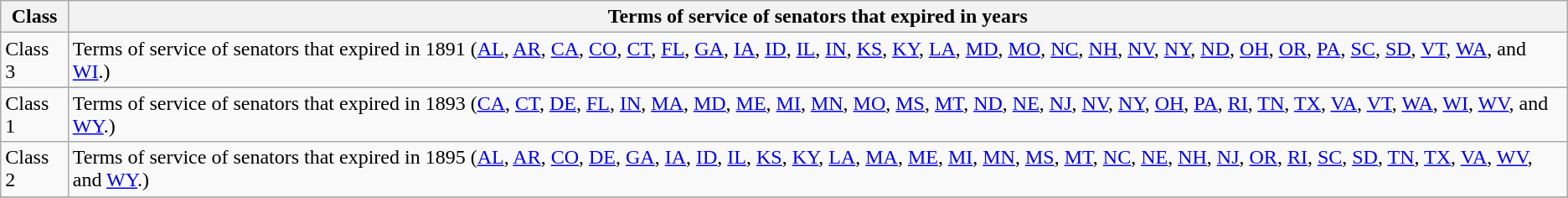<table class="wikitable sortable">
<tr valign=bottom>
<th>Class</th>
<th>Terms of service of senators that expired in years</th>
</tr>
<tr>
<td>Class 3</td>
<td>Terms of service of senators that expired in 1891 (<a href='#'>AL</a>, <a href='#'>AR</a>, <a href='#'>CA</a>, <a href='#'>CO</a>, <a href='#'>CT</a>, <a href='#'>FL</a>, <a href='#'>GA</a>, <a href='#'>IA</a>, <a href='#'>ID</a>, <a href='#'>IL</a>, <a href='#'>IN</a>, <a href='#'>KS</a>, <a href='#'>KY</a>, <a href='#'>LA</a>, <a href='#'>MD</a>, <a href='#'>MO</a>, <a href='#'>NC</a>, <a href='#'>NH</a>, <a href='#'>NV</a>, <a href='#'>NY</a>, <a href='#'>ND</a>, <a href='#'>OH</a>, <a href='#'>OR</a>, <a href='#'>PA</a>, <a href='#'>SC</a>, <a href='#'>SD</a>, <a href='#'>VT</a>, <a href='#'>WA</a>, and <a href='#'>WI</a>.)</td>
</tr>
<tr>
</tr>
<tr>
<td>Class 1</td>
<td>Terms of service of senators that expired in 1893 (<a href='#'>CA</a>, <a href='#'>CT</a>, <a href='#'>DE</a>, <a href='#'>FL</a>, <a href='#'>IN</a>, <a href='#'>MA</a>, <a href='#'>MD</a>, <a href='#'>ME</a>, <a href='#'>MI</a>, <a href='#'>MN</a>, <a href='#'>MO</a>, <a href='#'>MS</a>, <a href='#'>MT</a>, <a href='#'>ND</a>, <a href='#'>NE</a>, <a href='#'>NJ</a>, <a href='#'>NV</a>, <a href='#'>NY</a>, <a href='#'>OH</a>, <a href='#'>PA</a>, <a href='#'>RI</a>, <a href='#'>TN</a>, <a href='#'>TX</a>, <a href='#'>VA</a>, <a href='#'>VT</a>, <a href='#'>WA</a>, <a href='#'>WI</a>, <a href='#'>WV</a>, and <a href='#'>WY</a>.)</td>
</tr>
<tr>
<td>Class 2</td>
<td>Terms of service of senators that expired in 1895 (<a href='#'>AL</a>, <a href='#'>AR</a>, <a href='#'>CO</a>, <a href='#'>DE</a>, <a href='#'>GA</a>, <a href='#'>IA</a>, <a href='#'>ID</a>, <a href='#'>IL</a>, <a href='#'>KS</a>, <a href='#'>KY</a>, <a href='#'>LA</a>, <a href='#'>MA</a>, <a href='#'>ME</a>, <a href='#'>MI</a>, <a href='#'>MN</a>, <a href='#'>MS</a>, <a href='#'>MT</a>, <a href='#'>NC</a>, <a href='#'>NE</a>, <a href='#'>NH</a>, <a href='#'>NJ</a>, <a href='#'>OR</a>, <a href='#'>RI</a>, <a href='#'>SC</a>, <a href='#'>SD</a>, <a href='#'>TN</a>, <a href='#'>TX</a>, <a href='#'>VA</a>, <a href='#'>WV</a>, and <a href='#'>WY</a>.)</td>
</tr>
<tr>
</tr>
</table>
